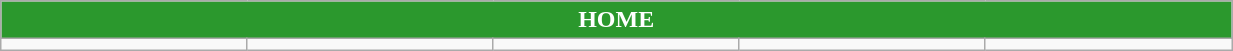<table class="wikitable collapsible collapsed" style="width:65%">
<tr>
<th colspan=15 ! style="color:white; background:#2b982d">HOME</th>
</tr>
<tr>
<td></td>
<td></td>
<td></td>
<td></td>
<td></td>
</tr>
</table>
